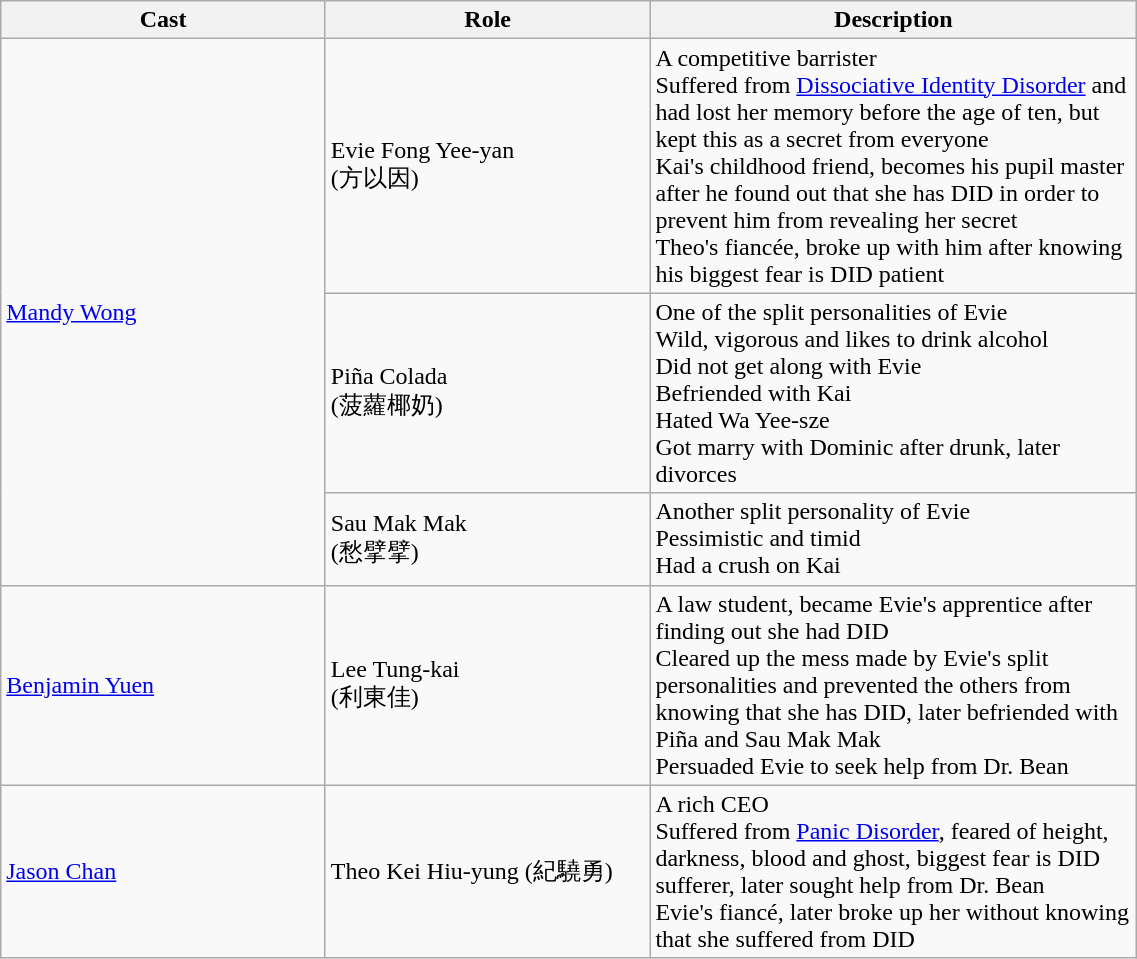<table class="wikitable" width="60%">
<tr>
<th style="width:10%">Cast</th>
<th style="width:10%">Role</th>
<th style="width:15%">Description</th>
</tr>
<tr>
<td rowspan=3><a href='#'>Mandy Wong</a></td>
<td>Evie Fong Yee-yan <br> (方以因)</td>
<td>A competitive barrister <br> Suffered from <a href='#'>Dissociative Identity Disorder</a> and had lost her memory before the age of ten, but kept this as a secret from everyone <br> Kai's childhood friend, becomes his pupil master after he found out that she has DID in order to prevent him from revealing her secret <br>Theo's fiancée, broke up with him after knowing his biggest fear is DID patient</td>
</tr>
<tr>
<td>Piña Colada <br> (菠蘿椰奶)</td>
<td>One of the split personalities of Evie <br> Wild, vigorous and likes to drink alcohol <br> Did not get along with Evie <br> Befriended with Kai <br> Hated Wa Yee-sze <br> Got marry with Dominic after drunk, later divorces</td>
</tr>
<tr>
<td>Sau Mak Mak <br> (愁擘擘)</td>
<td>Another split personality of Evie <br> Pessimistic and timid <br> Had a crush on Kai</td>
</tr>
<tr>
<td><a href='#'>Benjamin Yuen</a></td>
<td>Lee Tung-kai <br> (利東佳)</td>
<td>A law student, became Evie's apprentice after finding out she had DID <br> Cleared up the mess made by Evie's split personalities and prevented the others from knowing that she has DID, later befriended with Piña and Sau Mak Mak <br> Persuaded Evie to seek help from Dr. Bean</td>
</tr>
<tr>
<td><a href='#'>Jason Chan</a></td>
<td>Theo Kei Hiu-yung (紀驍勇)</td>
<td>A rich CEO <br> Suffered from <a href='#'>Panic Disorder</a>, feared of height, darkness, blood and ghost, biggest fear is DID sufferer, later sought help from Dr. Bean <br> Evie's fiancé, later broke up her without knowing that she suffered from DID</td>
</tr>
</table>
